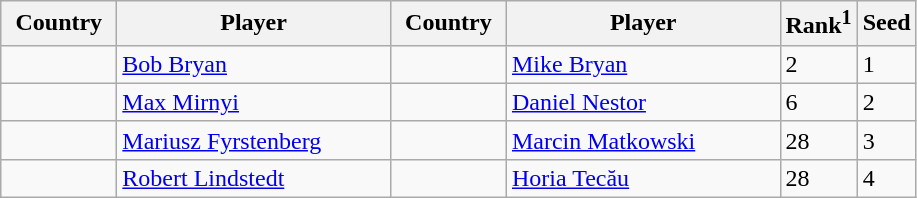<table class="sortable wikitable">
<tr>
<th width="70">Country</th>
<th width="175">Player</th>
<th width="70">Country</th>
<th width="175">Player</th>
<th>Rank<sup>1</sup></th>
<th>Seed</th>
</tr>
<tr>
<td></td>
<td><a href='#'>Bob Bryan</a></td>
<td></td>
<td><a href='#'>Mike Bryan</a></td>
<td>2</td>
<td>1</td>
</tr>
<tr>
<td></td>
<td><a href='#'>Max Mirnyi</a></td>
<td></td>
<td><a href='#'>Daniel Nestor</a></td>
<td>6</td>
<td>2</td>
</tr>
<tr>
<td></td>
<td><a href='#'>Mariusz Fyrstenberg</a></td>
<td></td>
<td><a href='#'>Marcin Matkowski</a></td>
<td>28</td>
<td>3</td>
</tr>
<tr>
<td></td>
<td><a href='#'>Robert Lindstedt</a></td>
<td></td>
<td><a href='#'>Horia Tecău</a></td>
<td>28</td>
<td>4</td>
</tr>
</table>
